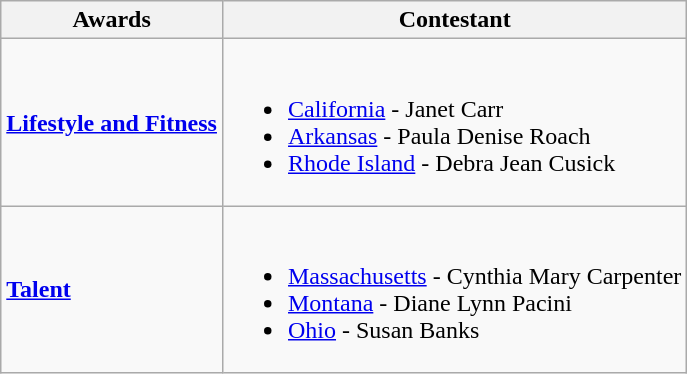<table class="wikitable">
<tr>
<th>Awards</th>
<th>Contestant</th>
</tr>
<tr>
<td><strong><a href='#'>Lifestyle and Fitness</a></strong></td>
<td><br><ul><li> <a href='#'>California</a> - Janet Carr</li><li> <a href='#'>Arkansas</a> - Paula Denise Roach</li><li> <a href='#'>Rhode Island</a> - Debra Jean Cusick</li></ul></td>
</tr>
<tr>
<td><strong><a href='#'>Talent</a></strong></td>
<td><br><ul><li> <a href='#'>Massachusetts</a> - Cynthia Mary Carpenter</li><li> <a href='#'>Montana</a> - Diane Lynn Pacini</li><li> <a href='#'>Ohio</a> - Susan Banks</li></ul></td>
</tr>
</table>
